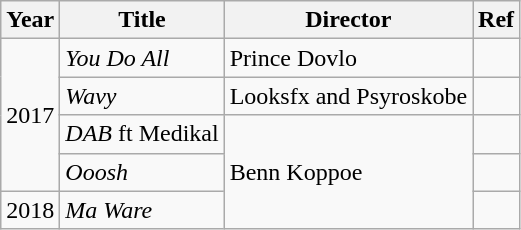<table class="wikitable">
<tr>
<th>Year</th>
<th>Title</th>
<th>Director</th>
<th>Ref</th>
</tr>
<tr>
<td rowspan="4">2017</td>
<td><em>You Do All</em></td>
<td>Prince Dovlo</td>
<td></td>
</tr>
<tr>
<td><em>Wavy</em></td>
<td>Looksfx and Psyroskobe</td>
<td></td>
</tr>
<tr>
<td><em>DAB</em> ft Medikal</td>
<td rowspan="3">Benn Koppoe</td>
<td></td>
</tr>
<tr>
<td><em>Ooosh</em></td>
<td></td>
</tr>
<tr>
<td>2018</td>
<td><em>Ma Ware</em></td>
<td></td>
</tr>
</table>
